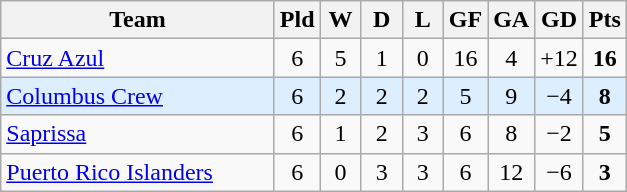<table class="wikitable" style="text-align: center;">
<tr>
<th width="175">Team</th>
<th width="20">Pld</th>
<th width="20">W</th>
<th width="20">D</th>
<th width="20">L</th>
<th width="20">GF</th>
<th width="20">GA</th>
<th width="20">GD</th>
<th width="20">Pts</th>
</tr>
<tr>
<td align=left> <a href='#'>Cruz Azul</a></td>
<td>6</td>
<td>5</td>
<td>1</td>
<td>0</td>
<td>16</td>
<td>4</td>
<td>+12</td>
<td><strong>16</strong></td>
</tr>
<tr bgcolor=#ddeeff>
<td align=left> <a href='#'>Columbus Crew</a></td>
<td>6</td>
<td>2</td>
<td>2</td>
<td>2</td>
<td>5</td>
<td>9</td>
<td>−4</td>
<td><strong>8</strong></td>
</tr>
<tr>
<td align=left> <a href='#'>Saprissa</a></td>
<td>6</td>
<td>1</td>
<td>2</td>
<td>3</td>
<td>6</td>
<td>8</td>
<td>−2</td>
<td><strong>5</strong></td>
</tr>
<tr>
<td align=left> <a href='#'>Puerto Rico Islanders</a></td>
<td>6</td>
<td>0</td>
<td>3</td>
<td>3</td>
<td>6</td>
<td>12</td>
<td>−6</td>
<td><strong>3</strong></td>
</tr>
</table>
